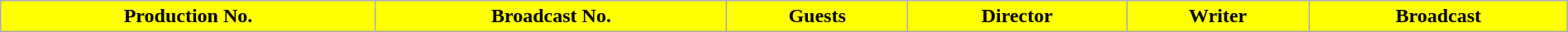<table class="wikitable" width="100%">
<tr>
<th scope="col" style="background:#FFFF00;">Production No.</th>
<th scope="col" style="background:#FFFF00;">Broadcast No.</th>
<th scope="col" style="background:#FFFF00"">Guests</th>
<th scope="col" style="background:#FFFF00;">Director</th>
<th scope="col" style="background:#FFFF00;">Writer</th>
<th scope="col" style="background:#FFFF00;">Broadcast<br>











</th>
</tr>
</table>
